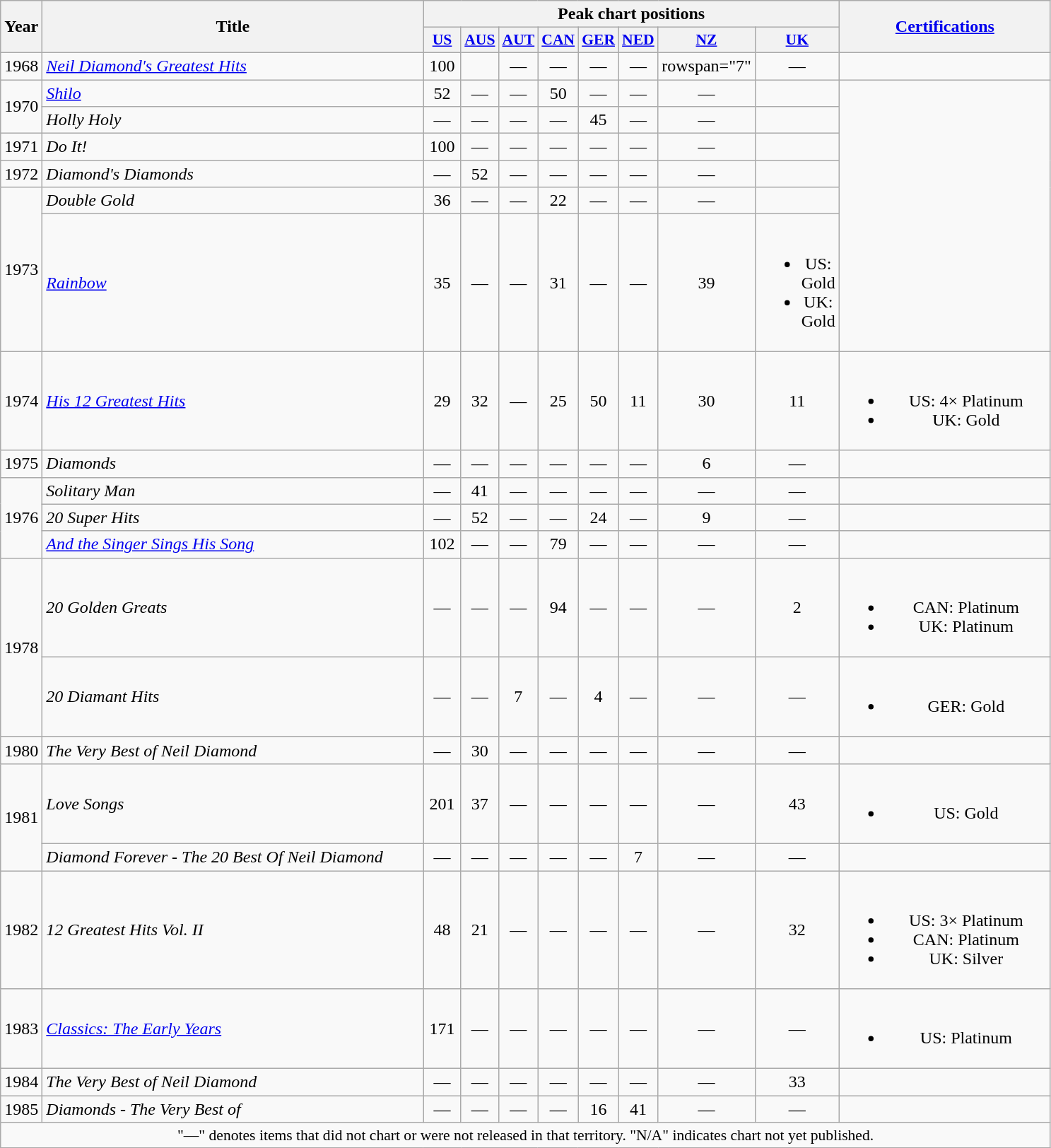<table class="wikitable plainrowheaders" style="text-align:center;">
<tr>
<th scope="col" rowspan="2" style="width:2em;">Year</th>
<th scope="col" rowspan="2" style="width:22em;">Title</th>
<th scope="col" colspan="8">Peak chart positions</th>
<th scope="col" rowspan="2" style="width:12em;"><a href='#'>Certifications</a></th>
</tr>
<tr>
<th style="width:2em;font-size:90%;"><a href='#'>US</a><br></th>
<th style="width:2em;font-size:90%;"><a href='#'>AUS</a><br></th>
<th style="width:2em;font-size:90%;"><a href='#'>AUT</a><br></th>
<th style="width:2em;font-size:90%;"><a href='#'>CAN</a><br></th>
<th style="width:2em;font-size:90%;"><a href='#'>GER</a><br></th>
<th style="width:2em;font-size:90%;"><a href='#'>NED</a><br></th>
<th style="width:2em;font-size:90%;"><a href='#'>NZ</a><br></th>
<th style="width:2em;font-size:90%;"><a href='#'>UK</a><br></th>
</tr>
<tr>
<td>1968</td>
<td style="text-align:left;"><em><a href='#'>Neil Diamond's Greatest Hits</a></em></td>
<td>100</td>
<td></td>
<td>—</td>
<td>—</td>
<td>—</td>
<td>—</td>
<td>rowspan="7" </td>
<td>—</td>
<td></td>
</tr>
<tr>
<td rowspan="2">1970</td>
<td style="text-align:left;"><em><a href='#'>Shilo</a></em></td>
<td>52</td>
<td>—</td>
<td>—</td>
<td>50</td>
<td>—</td>
<td>—</td>
<td>—</td>
<td></td>
</tr>
<tr>
<td style="text-align:left;"><em>Holly Holy</em></td>
<td>—</td>
<td>—</td>
<td>—</td>
<td>—</td>
<td>45</td>
<td>—</td>
<td>—</td>
<td></td>
</tr>
<tr>
<td>1971</td>
<td style="text-align:left;"><em>Do It!</em></td>
<td>100</td>
<td>—</td>
<td>—</td>
<td>—</td>
<td>—</td>
<td>—</td>
<td>—</td>
<td></td>
</tr>
<tr>
<td>1972</td>
<td style="text-align:left;"><em>Diamond's Diamonds</em></td>
<td>—</td>
<td>52</td>
<td>—</td>
<td>—</td>
<td>—</td>
<td>—</td>
<td>—</td>
<td></td>
</tr>
<tr>
<td rowspan="2">1973</td>
<td style="text-align:left;"><em>Double Gold</em></td>
<td>36</td>
<td>—</td>
<td>—</td>
<td>22</td>
<td>—</td>
<td>—</td>
<td>—</td>
<td></td>
</tr>
<tr>
<td style="text-align:left;"><em><a href='#'>Rainbow</a></em></td>
<td>35</td>
<td>—</td>
<td>—</td>
<td>31</td>
<td>—</td>
<td>—</td>
<td>39</td>
<td><br><ul><li>US: Gold</li><li>UK: Gold</li></ul></td>
</tr>
<tr>
<td>1974</td>
<td style="text-align:left;"><em><a href='#'>His 12 Greatest Hits</a></em></td>
<td>29</td>
<td>32</td>
<td>—</td>
<td>25</td>
<td>50</td>
<td>11</td>
<td>30</td>
<td>11</td>
<td><br><ul><li>US: 4× Platinum</li><li>UK: Gold</li></ul></td>
</tr>
<tr>
<td>1975</td>
<td style="text-align:left;"><em>Diamonds</em></td>
<td>—</td>
<td>—</td>
<td>—</td>
<td>—</td>
<td>—</td>
<td>—</td>
<td>6</td>
<td>—</td>
<td></td>
</tr>
<tr>
<td rowspan="3">1976</td>
<td style="text-align:left;"><em>Solitary Man</em></td>
<td>—</td>
<td>41</td>
<td>—</td>
<td>—</td>
<td>—</td>
<td>—</td>
<td>—</td>
<td>—</td>
<td></td>
</tr>
<tr>
<td style="text-align:left;"><em>20 Super Hits</em></td>
<td>—</td>
<td>52</td>
<td>—</td>
<td>—</td>
<td>24</td>
<td>—</td>
<td>9</td>
<td>—</td>
<td></td>
</tr>
<tr>
<td style="text-align:left;"><em><a href='#'>And the Singer Sings His Song</a></em></td>
<td>102</td>
<td>—</td>
<td>—</td>
<td>79</td>
<td>—</td>
<td>—</td>
<td>—</td>
<td>—</td>
<td></td>
</tr>
<tr>
<td rowspan="2">1978</td>
<td style="text-align:left;"><em>20 Golden Greats</em></td>
<td>—</td>
<td>—</td>
<td>—</td>
<td>94</td>
<td>—</td>
<td>—</td>
<td>—</td>
<td>2</td>
<td><br><ul><li>CAN: Platinum</li><li>UK: Platinum</li></ul></td>
</tr>
<tr>
<td style="text-align:left;"><em>20 Diamant Hits</em></td>
<td>—</td>
<td>—</td>
<td>7</td>
<td>—</td>
<td>4</td>
<td>—</td>
<td>—</td>
<td>—</td>
<td><br><ul><li>GER: Gold</li></ul></td>
</tr>
<tr>
<td>1980</td>
<td style="text-align:left;"><em>The Very Best of Neil Diamond</em></td>
<td>—</td>
<td>30</td>
<td>—</td>
<td>—</td>
<td>—</td>
<td>—</td>
<td>—</td>
<td>—</td>
<td></td>
</tr>
<tr>
<td rowspan="2">1981</td>
<td style="text-align:left;"><em>Love Songs</em></td>
<td>201</td>
<td>37</td>
<td>—</td>
<td>—</td>
<td>—</td>
<td>—</td>
<td>—</td>
<td>43</td>
<td><br><ul><li>US: Gold</li></ul></td>
</tr>
<tr>
<td style="text-align:left;"><em>Diamond Forever - The 20 Best Of Neil Diamond</em></td>
<td>—</td>
<td>—</td>
<td>—</td>
<td>—</td>
<td>—</td>
<td>7</td>
<td>—</td>
<td>—</td>
<td></td>
</tr>
<tr>
<td>1982</td>
<td style="text-align:left;"><em>12 Greatest Hits Vol. II</em></td>
<td>48</td>
<td>21</td>
<td>—</td>
<td>—</td>
<td>—</td>
<td>—</td>
<td>—</td>
<td>32</td>
<td><br><ul><li>US: 3× Platinum</li><li>CAN: Platinum</li><li>UK: Silver</li></ul></td>
</tr>
<tr>
<td>1983</td>
<td style="text-align:left;"><em><a href='#'>Classics: The Early Years</a></em></td>
<td>171</td>
<td>—</td>
<td>—</td>
<td>—</td>
<td>—</td>
<td>—</td>
<td>—</td>
<td>—</td>
<td><br><ul><li>US: Platinum</li></ul></td>
</tr>
<tr>
<td>1984</td>
<td style="text-align:left;"><em>The Very Best of Neil Diamond</em></td>
<td>—</td>
<td>—</td>
<td>—</td>
<td>—</td>
<td>—</td>
<td>—</td>
<td>—</td>
<td>33</td>
<td></td>
</tr>
<tr>
<td>1985</td>
<td style="text-align:left;"><em>Diamonds - The Very Best of</em></td>
<td>—</td>
<td>—</td>
<td>—</td>
<td>—</td>
<td>16</td>
<td>41</td>
<td>—</td>
<td>—</td>
<td></td>
</tr>
<tr>
<td align="center" colspan="15" style="font-size:90%">"—" denotes items that did not chart or were not released in that territory. "N/A" indicates chart not yet published.</td>
</tr>
</table>
